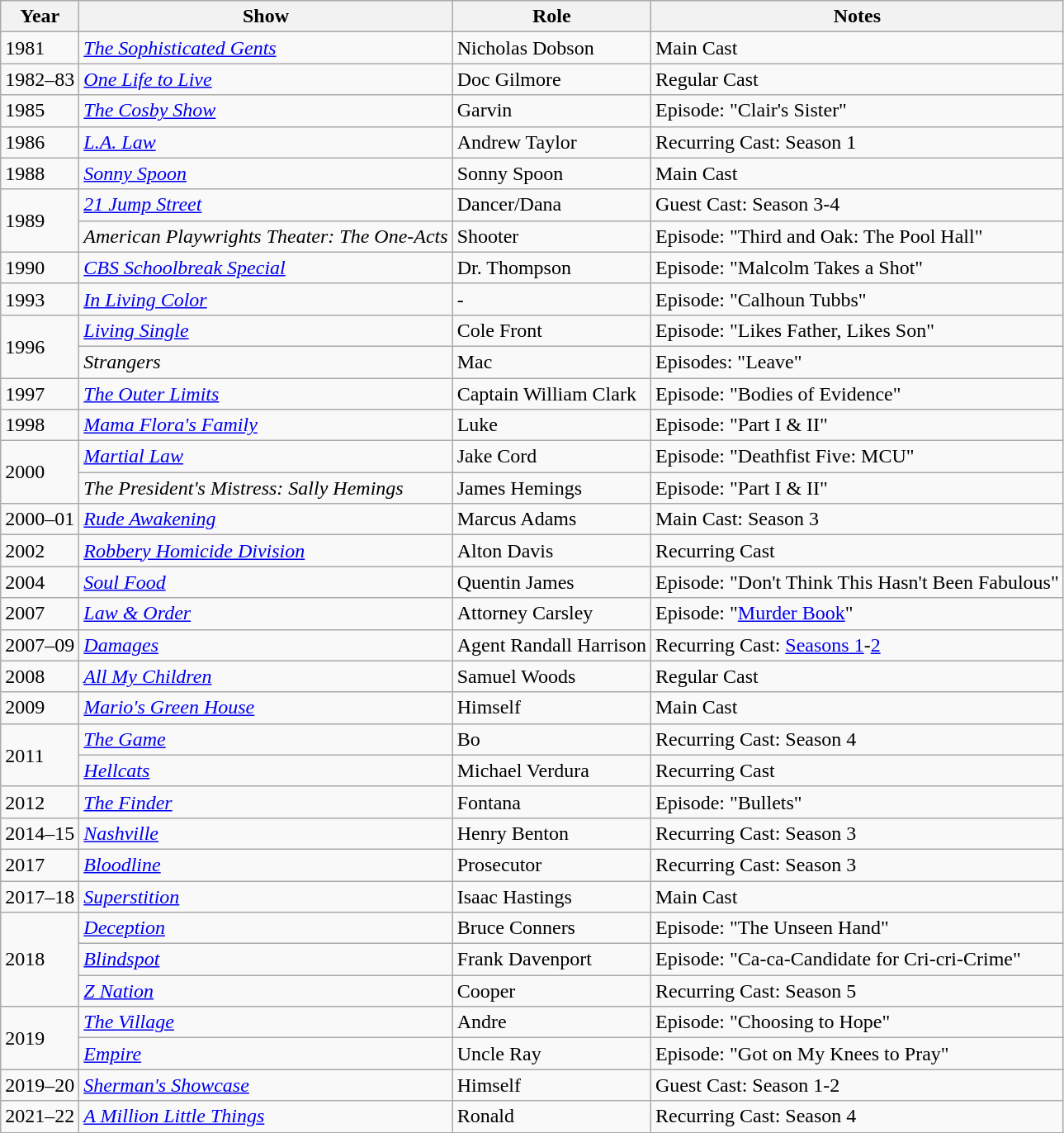<table class="wikitable">
<tr>
<th>Year</th>
<th>Show</th>
<th>Role</th>
<th>Notes</th>
</tr>
<tr>
<td>1981</td>
<td><em><a href='#'>The Sophisticated Gents</a></em></td>
<td>Nicholas Dobson</td>
<td>Main Cast</td>
</tr>
<tr>
<td>1982–83</td>
<td><em><a href='#'>One Life to Live</a></em></td>
<td>Doc Gilmore</td>
<td>Regular Cast</td>
</tr>
<tr>
<td>1985</td>
<td><em><a href='#'>The Cosby Show</a></em></td>
<td>Garvin</td>
<td>Episode: "Clair's Sister"</td>
</tr>
<tr>
<td>1986</td>
<td><em><a href='#'>L.A. Law</a></em></td>
<td>Andrew Taylor</td>
<td>Recurring Cast: Season 1</td>
</tr>
<tr>
<td>1988</td>
<td><em><a href='#'>Sonny Spoon</a></em></td>
<td>Sonny Spoon</td>
<td>Main Cast</td>
</tr>
<tr>
<td rowspan=2>1989</td>
<td><em><a href='#'>21 Jump Street</a></em></td>
<td>Dancer/Dana</td>
<td>Guest Cast: Season 3-4</td>
</tr>
<tr>
<td><em>American Playwrights Theater: The One-Acts</em></td>
<td>Shooter</td>
<td>Episode: "Third and Oak: The Pool Hall"</td>
</tr>
<tr>
<td>1990</td>
<td><em><a href='#'>CBS Schoolbreak Special</a></em></td>
<td>Dr. Thompson</td>
<td>Episode: "Malcolm Takes a Shot"</td>
</tr>
<tr>
<td>1993</td>
<td><em><a href='#'>In Living Color</a></em></td>
<td>-</td>
<td>Episode: "Calhoun Tubbs"</td>
</tr>
<tr>
<td rowspan=2>1996</td>
<td><em><a href='#'>Living Single</a></em></td>
<td>Cole Front</td>
<td>Episode: "Likes Father, Likes Son"</td>
</tr>
<tr>
<td><em>Strangers</em></td>
<td>Mac</td>
<td>Episodes: "Leave"</td>
</tr>
<tr>
<td>1997</td>
<td><em><a href='#'>The Outer Limits</a></em></td>
<td>Captain William Clark</td>
<td>Episode: "Bodies of Evidence"</td>
</tr>
<tr>
<td>1998</td>
<td><em><a href='#'>Mama Flora's Family</a></em></td>
<td>Luke</td>
<td>Episode: "Part I & II"</td>
</tr>
<tr>
<td rowspan=2>2000</td>
<td><em><a href='#'>Martial Law</a></em></td>
<td>Jake Cord</td>
<td>Episode: "Deathfist Five: MCU"</td>
</tr>
<tr>
<td><em>The President's Mistress: Sally Hemings</em></td>
<td>James Hemings</td>
<td>Episode: "Part I & II"</td>
</tr>
<tr>
<td>2000–01</td>
<td><em><a href='#'>Rude Awakening</a></em></td>
<td>Marcus Adams</td>
<td>Main Cast: Season 3</td>
</tr>
<tr>
<td>2002</td>
<td><em><a href='#'>Robbery Homicide Division</a></em></td>
<td>Alton Davis</td>
<td>Recurring Cast</td>
</tr>
<tr>
<td>2004</td>
<td><em><a href='#'>Soul Food</a></em></td>
<td>Quentin James</td>
<td>Episode: "Don't Think This Hasn't Been Fabulous"</td>
</tr>
<tr>
<td>2007</td>
<td><em><a href='#'>Law & Order</a></em></td>
<td>Attorney Carsley</td>
<td>Episode: "<a href='#'>Murder Book</a>"</td>
</tr>
<tr>
<td>2007–09</td>
<td><em><a href='#'>Damages</a></em></td>
<td>Agent Randall Harrison</td>
<td>Recurring Cast: <a href='#'>Seasons 1</a>-<a href='#'>2</a></td>
</tr>
<tr>
<td>2008</td>
<td><em><a href='#'>All My Children</a></em></td>
<td>Samuel Woods</td>
<td>Regular Cast</td>
</tr>
<tr>
<td>2009</td>
<td><em><a href='#'>Mario's Green House</a></em></td>
<td>Himself</td>
<td>Main Cast</td>
</tr>
<tr>
<td rowspan=2>2011</td>
<td><em><a href='#'>The Game</a></em></td>
<td>Bo</td>
<td>Recurring Cast: Season 4</td>
</tr>
<tr>
<td><em><a href='#'>Hellcats</a></em></td>
<td>Michael Verdura</td>
<td>Recurring Cast</td>
</tr>
<tr>
<td>2012</td>
<td><em><a href='#'>The Finder</a></em></td>
<td>Fontana</td>
<td>Episode: "Bullets"</td>
</tr>
<tr>
<td>2014–15</td>
<td><em><a href='#'>Nashville</a></em></td>
<td>Henry Benton</td>
<td>Recurring Cast: Season 3</td>
</tr>
<tr>
<td>2017</td>
<td><em><a href='#'>Bloodline</a></em></td>
<td>Prosecutor</td>
<td>Recurring Cast: Season 3</td>
</tr>
<tr>
<td>2017–18</td>
<td><em><a href='#'>Superstition</a></em></td>
<td>Isaac Hastings</td>
<td>Main Cast</td>
</tr>
<tr>
<td rowspan=3>2018</td>
<td><em><a href='#'>Deception</a></em></td>
<td>Bruce Conners</td>
<td>Episode: "The Unseen Hand"</td>
</tr>
<tr>
<td><em><a href='#'>Blindspot</a></em></td>
<td>Frank Davenport</td>
<td>Episode: "Ca-ca-Candidate for Cri-cri-Crime"</td>
</tr>
<tr>
<td><em><a href='#'>Z Nation</a></em></td>
<td>Cooper</td>
<td>Recurring Cast: Season 5</td>
</tr>
<tr>
<td rowspan=2>2019</td>
<td><em><a href='#'>The Village</a></em></td>
<td>Andre</td>
<td>Episode: "Choosing to Hope"</td>
</tr>
<tr>
<td><em><a href='#'>Empire</a></em></td>
<td>Uncle Ray</td>
<td>Episode: "Got on My Knees to Pray"</td>
</tr>
<tr>
<td>2019–20</td>
<td><em><a href='#'>Sherman's Showcase</a></em></td>
<td>Himself</td>
<td>Guest Cast: Season 1-2</td>
</tr>
<tr>
<td>2021–22</td>
<td><em><a href='#'>A Million Little Things</a></em></td>
<td>Ronald</td>
<td>Recurring Cast: Season 4</td>
</tr>
</table>
